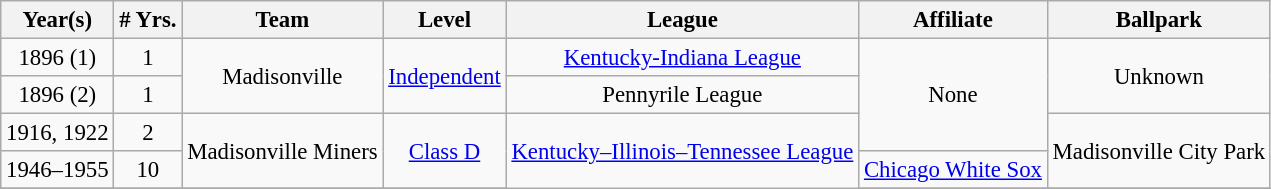<table class="wikitable" style="text-align:center; font-size: 95%;">
<tr>
<th>Year(s)</th>
<th># Yrs.</th>
<th>Team</th>
<th>Level</th>
<th>League</th>
<th>Affiliate</th>
<th>Ballpark</th>
</tr>
<tr>
<td>1896 (1)</td>
<td>1</td>
<td rowspan=2>Madisonville</td>
<td rowspan=2><a href='#'>Independent</a></td>
<td><a href='#'>Kentucky-Indiana League</a></td>
<td rowspan=3>None</td>
<td rowspan=2>Unknown</td>
</tr>
<tr>
<td>1896 (2)</td>
<td>1</td>
<td>Pennyrile League</td>
</tr>
<tr>
<td>1916, 1922</td>
<td>2</td>
<td rowspan=2>Madisonville Miners</td>
<td rowspan=2><a href='#'>Class D</a></td>
<td rowspan=92><a href='#'>Kentucky–Illinois–Tennessee League</a></td>
<td rowspan=2>Madisonville City Park</td>
</tr>
<tr>
<td>1946–1955</td>
<td>10</td>
<td><a href='#'>Chicago White Sox</a></td>
</tr>
<tr>
</tr>
</table>
